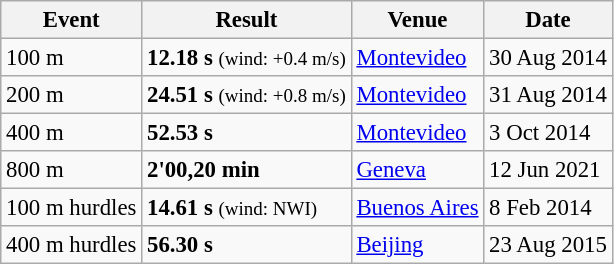<table class="wikitable" style="border-collapse: collapse; font-size: 95%;">
<tr>
<th>Event</th>
<th>Result</th>
<th>Venue</th>
<th>Date</th>
</tr>
<tr>
<td>100 m</td>
<td><strong>12.18 s</strong> <small>(wind: +0.4 m/s)</small></td>
<td> <a href='#'>Montevideo</a></td>
<td>30 Aug 2014</td>
</tr>
<tr>
<td>200 m</td>
<td><strong>24.51 s</strong> <small>(wind: +0.8 m/s)</small></td>
<td> <a href='#'>Montevideo</a></td>
<td>31 Aug 2014</td>
</tr>
<tr>
<td>400 m</td>
<td><strong>52.53 s</strong></td>
<td> <a href='#'>Montevideo</a></td>
<td>3 Oct 2014</td>
</tr>
<tr>
<td>800 m</td>
<td><strong>2'00,20 min</strong></td>
<td> <a href='#'>Geneva</a></td>
<td>12 Jun 2021</td>
</tr>
<tr>
<td>100 m hurdles</td>
<td><strong>14.61 s</strong> <small>(wind: NWI)</small></td>
<td> <a href='#'>Buenos Aires</a></td>
<td>8 Feb 2014</td>
</tr>
<tr>
<td>400 m hurdles</td>
<td><strong>56.30 s</strong></td>
<td> <a href='#'>Beijing</a></td>
<td>23 Aug 2015</td>
</tr>
</table>
